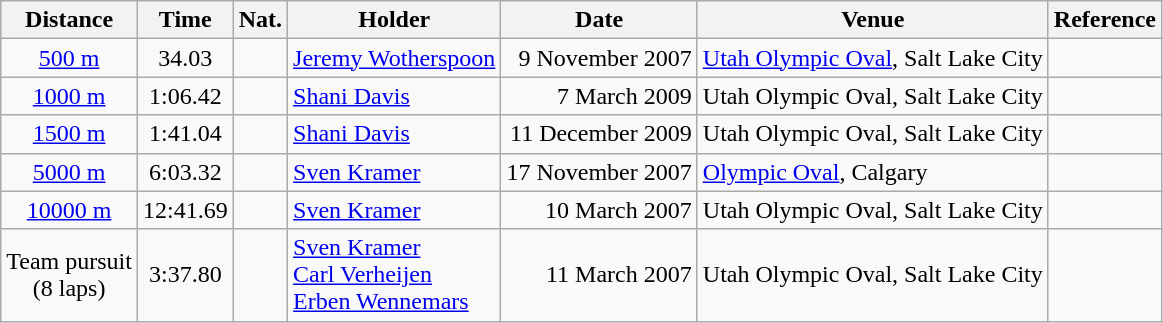<table class="wikitable" border="1" style="text-align:center">
<tr>
<th>Distance</th>
<th>Time</th>
<th>Nat.</th>
<th>Holder</th>
<th>Date</th>
<th>Venue</th>
<th>Reference</th>
</tr>
<tr>
<td><a href='#'>500 m</a></td>
<td>34.03</td>
<td></td>
<td align=left><a href='#'>Jeremy Wotherspoon</a></td>
<td align=right>9 November 2007</td>
<td align=left><a href='#'>Utah Olympic Oval</a>, Salt Lake City</td>
<td></td>
</tr>
<tr>
<td><a href='#'>1000 m</a></td>
<td>1:06.42</td>
<td></td>
<td align=left><a href='#'>Shani Davis</a></td>
<td align=right>7 March 2009</td>
<td align=left>Utah Olympic Oval, Salt Lake City</td>
<td></td>
</tr>
<tr>
<td><a href='#'>1500 m</a></td>
<td>1:41.04</td>
<td></td>
<td align=left><a href='#'>Shani Davis</a></td>
<td align=right>11 December 2009</td>
<td align=left>Utah Olympic Oval, Salt Lake City</td>
<td></td>
</tr>
<tr>
<td><a href='#'>5000 m</a></td>
<td>6:03.32</td>
<td></td>
<td align=left><a href='#'>Sven Kramer</a></td>
<td align=right>17 November 2007</td>
<td align=left><a href='#'>Olympic Oval</a>, Calgary</td>
<td></td>
</tr>
<tr>
<td><a href='#'>10000 m</a></td>
<td>12:41.69</td>
<td></td>
<td align=left><a href='#'>Sven Kramer</a></td>
<td align=right>10 March 2007</td>
<td align=left>Utah Olympic Oval, Salt Lake City</td>
<td></td>
</tr>
<tr>
<td>Team pursuit <br> (8 laps)</td>
<td>3:37.80</td>
<td></td>
<td align=left><a href='#'>Sven Kramer</a> <br> <a href='#'>Carl Verheijen</a> <br> <a href='#'>Erben Wennemars</a></td>
<td align=right>11 March 2007</td>
<td align=left>Utah Olympic Oval, Salt Lake City</td>
<td></td>
</tr>
</table>
